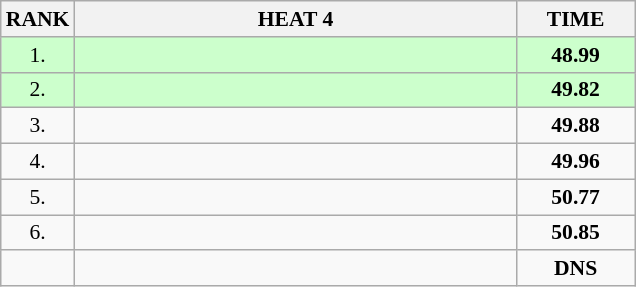<table class="wikitable" style="border-collapse: collapse; font-size: 90%;">
<tr>
<th>RANK</th>
<th style="width: 20em">HEAT 4</th>
<th style="width: 5em">TIME</th>
</tr>
<tr style="background:#ccffcc;">
<td align="center">1.</td>
<td></td>
<td align="center"><strong>48.99</strong></td>
</tr>
<tr style="background:#ccffcc;">
<td align="center">2.</td>
<td></td>
<td align="center"><strong>49.82</strong></td>
</tr>
<tr>
<td align="center">3.</td>
<td></td>
<td align="center"><strong>49.88</strong></td>
</tr>
<tr>
<td align="center">4.</td>
<td></td>
<td align="center"><strong>49.96</strong></td>
</tr>
<tr>
<td align="center">5.</td>
<td></td>
<td align="center"><strong>50.77</strong></td>
</tr>
<tr>
<td align="center">6.</td>
<td></td>
<td align="center"><strong>50.85</strong></td>
</tr>
<tr>
<td align="center"></td>
<td></td>
<td align="center"><strong>DNS</strong></td>
</tr>
</table>
